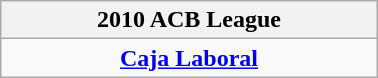<table class="wikitable" style="margin: 0 auto; width: 20%;">
<tr>
<th>2010 ACB League</th>
</tr>
<tr>
<td align=center><strong><a href='#'>Caja Laboral</a></strong></td>
</tr>
</table>
